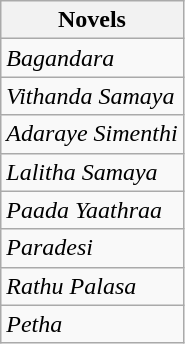<table class="wikitable" border="1">
<tr>
<th>Novels</th>
</tr>
<tr>
<td><em>Bagandara</em></td>
</tr>
<tr>
<td><em>Vithanda Samaya</em></td>
</tr>
<tr>
<td><em>Adaraye Simenthi</em></td>
</tr>
<tr>
<td><em>Lalitha Samaya</em></td>
</tr>
<tr>
<td><em>Paada Yaathraa</em></td>
</tr>
<tr>
<td><em>Paradesi</em></td>
</tr>
<tr>
<td><em>Rathu Palasa</em></td>
</tr>
<tr>
<td><em>Petha</em></td>
</tr>
</table>
